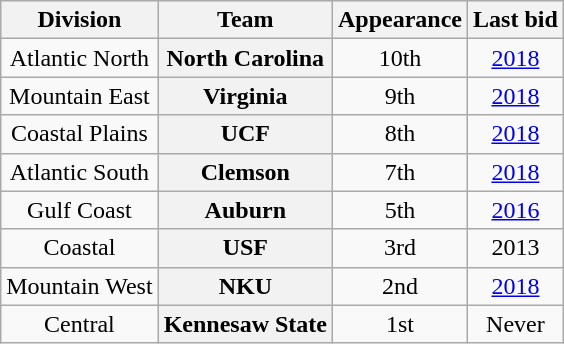<table class="wikitable sortable" style="text-align:center">
<tr>
<th>Division</th>
<th>Team</th>
<th>Appearance</th>
<th>Last bid</th>
</tr>
<tr>
<td>Atlantic North</td>
<th>North Carolina</th>
<td>10th</td>
<td><a href='#'>2018</a></td>
</tr>
<tr>
<td>Mountain East</td>
<th>Virginia</th>
<td>9th</td>
<td><a href='#'>2018</a></td>
</tr>
<tr>
<td>Coastal Plains</td>
<th>UCF</th>
<td>8th</td>
<td><a href='#'>2018</a></td>
</tr>
<tr>
<td>Atlantic South</td>
<th>Clemson</th>
<td>7th</td>
<td><a href='#'>2018</a></td>
</tr>
<tr>
<td>Gulf Coast</td>
<th>Auburn</th>
<td>5th</td>
<td><a href='#'>2016</a></td>
</tr>
<tr>
<td>Coastal</td>
<th>USF</th>
<td>3rd</td>
<td>2013</td>
</tr>
<tr>
<td>Mountain West</td>
<th>NKU</th>
<td>2nd</td>
<td><a href='#'>2018</a></td>
</tr>
<tr>
<td>Central</td>
<th>Kennesaw State</th>
<td>1st</td>
<td>Never</td>
</tr>
</table>
